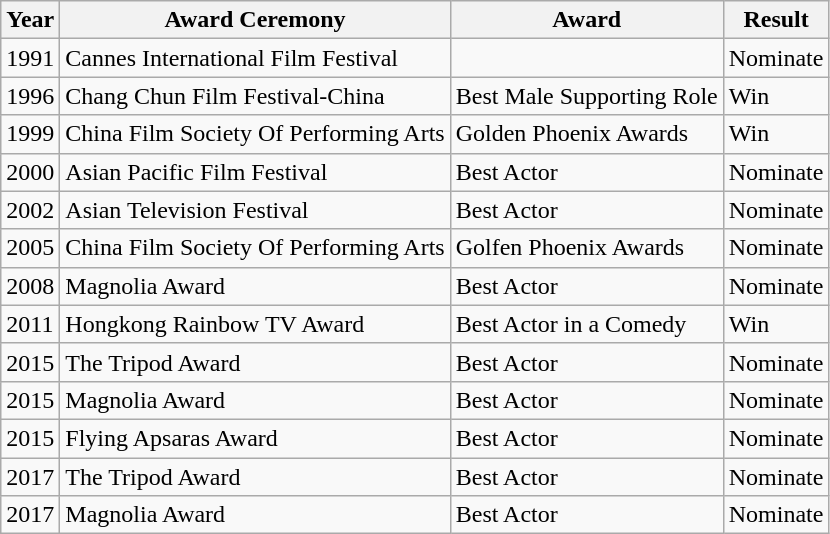<table class="wikitable">
<tr>
<th>Year</th>
<th>Award Ceremony</th>
<th>Award</th>
<th>Result</th>
</tr>
<tr>
<td>1991</td>
<td>Cannes International Film Festival</td>
<td></td>
<td>Nominate</td>
</tr>
<tr>
<td>1996</td>
<td>Chang Chun Film Festival-China</td>
<td>Best Male Supporting Role</td>
<td>Win</td>
</tr>
<tr>
<td>1999</td>
<td>China Film Society Of Performing Arts</td>
<td>Golden Phoenix Awards</td>
<td>Win</td>
</tr>
<tr>
<td>2000</td>
<td>Asian Pacific Film Festival</td>
<td>Best Actor</td>
<td>Nominate</td>
</tr>
<tr>
<td>2002</td>
<td>Asian Television Festival</td>
<td>Best Actor</td>
<td>Nominate</td>
</tr>
<tr>
<td>2005</td>
<td>China Film Society Of Performing Arts</td>
<td>Golfen Phoenix Awards</td>
<td>Nominate</td>
</tr>
<tr>
<td>2008</td>
<td>Magnolia Award</td>
<td>Best Actor</td>
<td>Nominate</td>
</tr>
<tr>
<td>2011</td>
<td>Hongkong Rainbow TV Award</td>
<td>Best Actor in a Comedy</td>
<td>Win</td>
</tr>
<tr>
<td>2015</td>
<td>The Tripod Award</td>
<td>Best Actor</td>
<td>Nominate</td>
</tr>
<tr>
<td>2015</td>
<td>Magnolia Award</td>
<td>Best Actor</td>
<td>Nominate</td>
</tr>
<tr>
<td>2015</td>
<td>Flying Apsaras Award</td>
<td>Best Actor</td>
<td>Nominate</td>
</tr>
<tr>
<td>2017</td>
<td>The Tripod Award</td>
<td>Best Actor</td>
<td>Nominate</td>
</tr>
<tr>
<td>2017</td>
<td>Magnolia Award</td>
<td>Best Actor</td>
<td>Nominate</td>
</tr>
</table>
